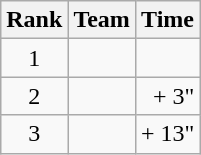<table class="wikitable">
<tr>
<th scope="col">Rank</th>
<th scope="col">Team</th>
<th scope="col">Time</th>
</tr>
<tr>
<td style="text-align:center;">1</td>
<td></td>
<td style="text-align:right;"></td>
</tr>
<tr>
<td style="text-align:center;">2</td>
<td></td>
<td style="text-align:right;">+ 3"</td>
</tr>
<tr>
<td style="text-align:center;">3</td>
<td></td>
<td style="text-align:right;">+ 13"</td>
</tr>
</table>
